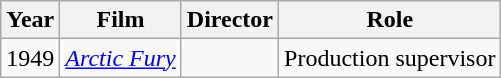<table class="wikitable">
<tr>
<th>Year</th>
<th>Film</th>
<th>Director</th>
<th>Role</th>
</tr>
<tr>
<td>1949</td>
<td><em><a href='#'>Arctic Fury</a></em></td>
<td></td>
<td>Production supervisor</td>
</tr>
</table>
